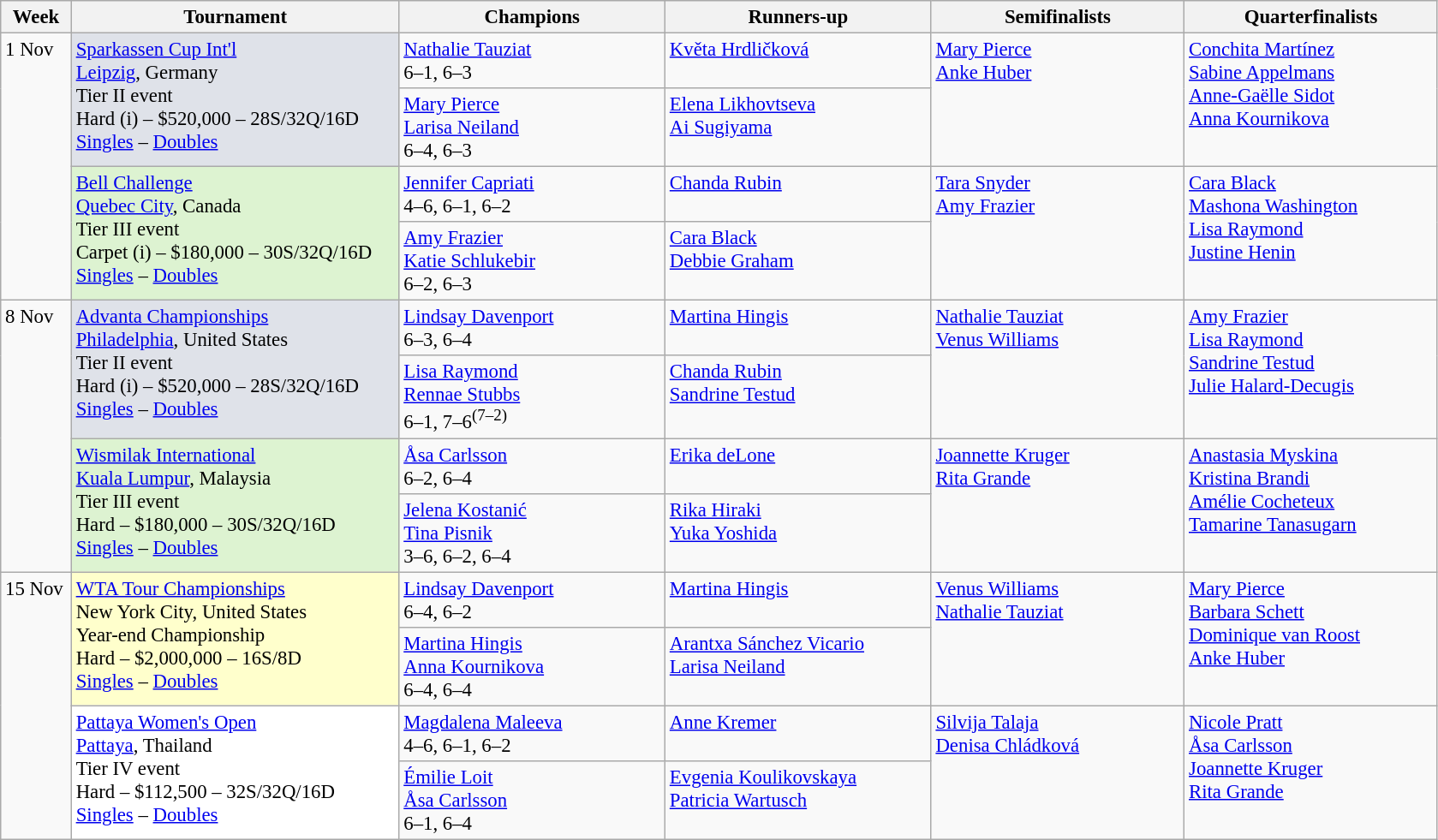<table class=wikitable style=font-size:95%>
<tr>
<th style="width:48px;">Week</th>
<th style="width:248px;">Tournament</th>
<th style="width:200px;">Champions</th>
<th style="width:200px;">Runners-up</th>
<th style="width:190px;">Semifinalists</th>
<th style="width:190px;">Quarterfinalists</th>
</tr>
<tr valign="top">
<td rowspan=4>1 Nov</td>
<td bgcolor=#dfe2e9 rowspan=2><a href='#'>Sparkassen Cup Int'l</a><br> <a href='#'>Leipzig</a>, Germany <br>Tier II event <br> Hard (i) – $520,000 – 28S/32Q/16D<br><a href='#'>Singles</a> – <a href='#'>Doubles</a></td>
<td> <a href='#'>Nathalie Tauziat</a> <br> 6–1, 6–3</td>
<td> <a href='#'>Květa Hrdličková</a></td>
<td rowspan=2> <a href='#'>Mary Pierce</a><br> <a href='#'>Anke Huber</a></td>
<td rowspan=2> <a href='#'>Conchita Martínez</a>  <br>  <a href='#'>Sabine Appelmans</a> <br> <a href='#'>Anne-Gaëlle Sidot</a><br>   <a href='#'>Anna Kournikova</a></td>
</tr>
<tr valign="top">
<td> <a href='#'>Mary Pierce</a> <br>  <a href='#'>Larisa Neiland</a><br>6–4, 6–3</td>
<td> <a href='#'>Elena Likhovtseva</a> <br>  <a href='#'>Ai Sugiyama</a></td>
</tr>
<tr valign="top">
<td bgcolor=#DDF3D1 rowspan=2><a href='#'>Bell Challenge</a><br> <a href='#'>Quebec City</a>, Canada <br>Tier III event <br> Carpet (i) – $180,000 – 30S/32Q/16D<br><a href='#'>Singles</a> – <a href='#'>Doubles</a></td>
<td> <a href='#'>Jennifer Capriati</a> <br> 4–6, 6–1, 6–2</td>
<td> <a href='#'>Chanda Rubin</a></td>
<td rowspan=2> <a href='#'>Tara Snyder</a><br> <a href='#'>Amy Frazier</a></td>
<td rowspan=2> <a href='#'>Cara Black</a>  <br>  <a href='#'>Mashona Washington</a> <br> <a href='#'>Lisa Raymond</a><br>   <a href='#'>Justine Henin</a></td>
</tr>
<tr valign="top">
<td> <a href='#'>Amy Frazier</a> <br>  <a href='#'>Katie Schlukebir</a><br>6–2, 6–3</td>
<td> <a href='#'>Cara Black</a> <br>  <a href='#'>Debbie Graham</a></td>
</tr>
<tr valign="top">
<td rowspan=4>8 Nov</td>
<td bgcolor=#dfe2e9 rowspan=2><a href='#'>Advanta Championships</a><br> <a href='#'>Philadelphia</a>, United States <br>Tier II event <br> Hard (i) – $520,000 – 28S/32Q/16D<br><a href='#'>Singles</a> – <a href='#'>Doubles</a></td>
<td> <a href='#'>Lindsay Davenport</a> <br> 6–3, 6–4</td>
<td> <a href='#'>Martina Hingis</a></td>
<td rowspan=2> <a href='#'>Nathalie Tauziat</a><br> <a href='#'>Venus Williams</a></td>
<td rowspan=2> <a href='#'>Amy Frazier</a>  <br>  <a href='#'>Lisa Raymond</a> <br> <a href='#'>Sandrine Testud</a><br>   <a href='#'>Julie Halard-Decugis</a></td>
</tr>
<tr valign="top">
<td> <a href='#'>Lisa Raymond</a> <br>  <a href='#'>Rennae Stubbs</a><br>6–1, 7–6<sup>(7–2)</sup></td>
<td> <a href='#'>Chanda Rubin</a> <br>  <a href='#'>Sandrine Testud</a></td>
</tr>
<tr valign="top">
<td bgcolor=#DDF3D1 rowspan=2><a href='#'>Wismilak International</a><br> <a href='#'>Kuala Lumpur</a>, Malaysia <br>Tier III event <br> Hard – $180,000 – 30S/32Q/16D<br><a href='#'>Singles</a> – <a href='#'>Doubles</a></td>
<td> <a href='#'>Åsa Carlsson</a> <br> 6–2, 6–4</td>
<td> <a href='#'>Erika deLone</a></td>
<td rowspan=2> <a href='#'>Joannette Kruger</a><br> <a href='#'>Rita Grande</a></td>
<td rowspan=2> <a href='#'>Anastasia Myskina</a>  <br>  <a href='#'>Kristina Brandi</a> <br> <a href='#'>Amélie Cocheteux</a><br>   <a href='#'>Tamarine Tanasugarn</a></td>
</tr>
<tr valign="top">
<td> <a href='#'>Jelena Kostanić</a> <br>  <a href='#'>Tina Pisnik</a><br>3–6, 6–2, 6–4</td>
<td> <a href='#'>Rika Hiraki</a> <br>  <a href='#'>Yuka Yoshida</a></td>
</tr>
<tr valign="top">
<td rowspan=4>15 Nov</td>
<td bgcolor=#FFFFCC rowspan=2><a href='#'>WTA Tour Championships</a><br> New York City, United States <br>Year-end Championship<br> Hard – $2,000,000 – 16S/8D<br><a href='#'>Singles</a> – <a href='#'>Doubles</a></td>
<td> <a href='#'>Lindsay Davenport</a> <br> 6–4, 6–2</td>
<td> <a href='#'>Martina Hingis</a></td>
<td rowspan=2> <a href='#'>Venus Williams</a><br> <a href='#'>Nathalie Tauziat</a></td>
<td rowspan=2> <a href='#'>Mary Pierce</a>  <br>  <a href='#'>Barbara Schett</a> <br> <a href='#'>Dominique van Roost</a><br>   <a href='#'>Anke Huber</a></td>
</tr>
<tr valign="top">
<td> <a href='#'>Martina Hingis</a> <br>  <a href='#'>Anna Kournikova</a><br>6–4, 6–4</td>
<td> <a href='#'>Arantxa Sánchez Vicario</a> <br>  <a href='#'>Larisa Neiland</a></td>
</tr>
<tr valign="top">
<td bgcolor=#FFFFFF rowspan=2><a href='#'>Pattaya Women's Open</a><br> <a href='#'>Pattaya</a>, Thailand <br>Tier IV event <br> Hard – $112,500 – 32S/32Q/16D<br><a href='#'>Singles</a> – <a href='#'>Doubles</a></td>
<td> <a href='#'>Magdalena Maleeva</a> <br> 4–6, 6–1, 6–2</td>
<td> <a href='#'>Anne Kremer</a></td>
<td rowspan=2> <a href='#'>Silvija Talaja</a><br> <a href='#'>Denisa Chládková</a></td>
<td rowspan=2> <a href='#'>Nicole Pratt</a>  <br>  <a href='#'>Åsa Carlsson</a> <br> <a href='#'>Joannette Kruger</a><br>   <a href='#'>Rita Grande</a></td>
</tr>
<tr valign="top">
<td> <a href='#'>Émilie Loit</a> <br>  <a href='#'>Åsa Carlsson</a><br>6–1, 6–4</td>
<td> <a href='#'>Evgenia Koulikovskaya</a> <br>  <a href='#'>Patricia Wartusch</a></td>
</tr>
</table>
